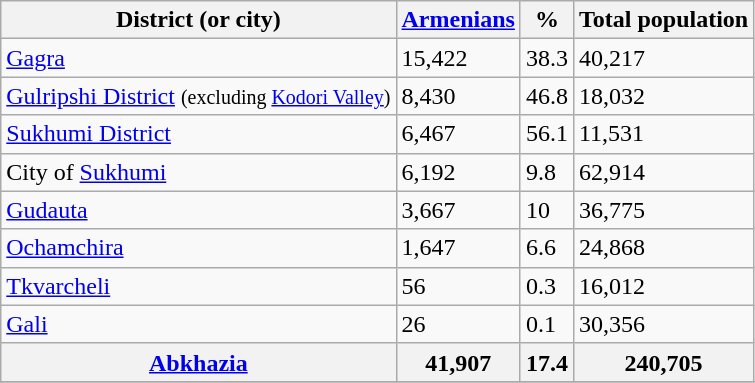<table class="wikitable">
<tr>
<th>District (or city)</th>
<th><a href='#'>Armenians</a></th>
<th>%</th>
<th>Total population</th>
</tr>
<tr>
<td><a href='#'>Gagra</a></td>
<td>15,422</td>
<td>38.3</td>
<td>40,217</td>
</tr>
<tr>
<td><a href='#'>Gulripshi District</a> <small>(excluding <a href='#'>Kodori Valley</a>)</small></td>
<td>8,430</td>
<td>46.8</td>
<td>18,032</td>
</tr>
<tr>
<td><a href='#'>Sukhumi District</a></td>
<td>6,467</td>
<td>56.1</td>
<td>11,531</td>
</tr>
<tr>
<td>City of <a href='#'>Sukhumi</a></td>
<td>6,192</td>
<td>9.8</td>
<td>62,914</td>
</tr>
<tr>
<td><a href='#'>Gudauta</a></td>
<td>3,667</td>
<td>10</td>
<td>36,775</td>
</tr>
<tr>
<td><a href='#'>Ochamchira</a></td>
<td>1,647</td>
<td>6.6</td>
<td>24,868</td>
</tr>
<tr>
<td><a href='#'>Tkvarcheli</a></td>
<td>56</td>
<td>0.3</td>
<td>16,012</td>
</tr>
<tr>
<td><a href='#'>Gali</a></td>
<td>26</td>
<td>0.1</td>
<td>30,356</td>
</tr>
<tr>
<th><a href='#'>Abkhazia</a></th>
<th>41,907</th>
<th>17.4</th>
<th>240,705</th>
</tr>
<tr>
</tr>
</table>
